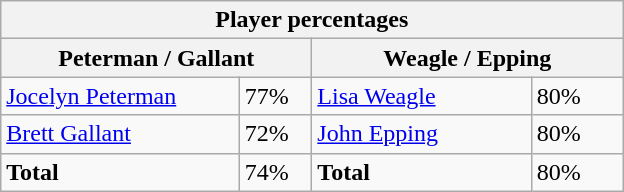<table class="wikitable">
<tr>
<th colspan=4 width=400>Player percentages</th>
</tr>
<tr>
<th colspan=2 width=200 style="white-space:nowrap;"> Peterman / Gallant</th>
<th colspan=2 width=200 style="white-space:nowrap;"> Weagle / Epping</th>
</tr>
<tr>
<td><a href='#'>Jocelyn Peterman</a></td>
<td>77%</td>
<td><a href='#'>Lisa Weagle</a></td>
<td>80%</td>
</tr>
<tr>
<td><a href='#'>Brett Gallant</a></td>
<td>72%</td>
<td><a href='#'>John Epping</a></td>
<td>80%</td>
</tr>
<tr>
<td><strong>Total</strong></td>
<td>74%</td>
<td><strong>Total</strong></td>
<td>80%</td>
</tr>
</table>
